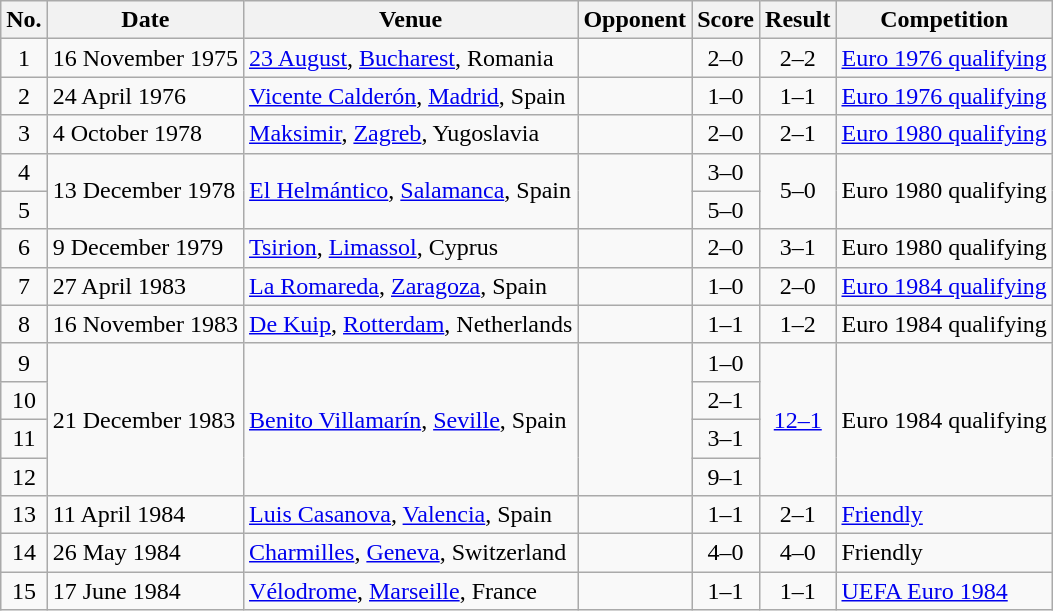<table class="wikitable sortable">
<tr>
<th scope="col">No.</th>
<th scope="col">Date</th>
<th scope="col">Venue</th>
<th scope="col">Opponent</th>
<th scope="col">Score</th>
<th scope="col">Result</th>
<th scope="col">Competition</th>
</tr>
<tr>
<td style="text-align:center">1</td>
<td>16 November 1975</td>
<td><a href='#'>23 August</a>, <a href='#'>Bucharest</a>, Romania</td>
<td></td>
<td style="text-align:center">2–0</td>
<td style="text-align:center">2–2</td>
<td><a href='#'>Euro 1976 qualifying</a></td>
</tr>
<tr>
<td style="text-align:center">2</td>
<td>24 April 1976</td>
<td><a href='#'>Vicente Calderón</a>, <a href='#'>Madrid</a>, Spain</td>
<td></td>
<td style="text-align:center">1–0</td>
<td style="text-align:center">1–1</td>
<td><a href='#'>Euro 1976 qualifying</a></td>
</tr>
<tr>
<td style="text-align:center">3</td>
<td>4 October 1978</td>
<td><a href='#'>Maksimir</a>, <a href='#'>Zagreb</a>, Yugoslavia</td>
<td></td>
<td style="text-align:center">2–0</td>
<td style="text-align:center">2–1</td>
<td><a href='#'>Euro 1980 qualifying</a></td>
</tr>
<tr>
<td style="text-align:center">4</td>
<td rowspan="2">13 December 1978</td>
<td rowspan="2"><a href='#'>El Helmántico</a>, <a href='#'>Salamanca</a>, Spain</td>
<td rowspan="2"></td>
<td style="text-align:center">3–0</td>
<td rowspan="2" style="text-align:center">5–0</td>
<td rowspan="2">Euro 1980 qualifying</td>
</tr>
<tr>
<td style="text-align:center">5</td>
<td style="text-align:center">5–0</td>
</tr>
<tr>
<td style="text-align:center">6</td>
<td>9 December 1979</td>
<td><a href='#'>Tsirion</a>, <a href='#'>Limassol</a>, Cyprus</td>
<td></td>
<td style="text-align:center">2–0</td>
<td style="text-align:center">3–1</td>
<td>Euro 1980 qualifying</td>
</tr>
<tr>
<td style="text-align:center">7</td>
<td>27 April 1983</td>
<td><a href='#'>La Romareda</a>, <a href='#'>Zaragoza</a>, Spain</td>
<td></td>
<td style="text-align:center">1–0</td>
<td style="text-align:center">2–0</td>
<td><a href='#'>Euro 1984 qualifying</a></td>
</tr>
<tr>
<td style="text-align:center">8</td>
<td>16 November 1983</td>
<td><a href='#'>De Kuip</a>, <a href='#'>Rotterdam</a>, Netherlands</td>
<td></td>
<td style="text-align:center">1–1</td>
<td style="text-align:center">1–2</td>
<td>Euro 1984 qualifying</td>
</tr>
<tr>
<td style="text-align:center">9</td>
<td rowspan="4">21 December 1983</td>
<td rowspan="4"><a href='#'>Benito Villamarín</a>, <a href='#'>Seville</a>, Spain</td>
<td rowspan="4"></td>
<td style="text-align:center">1–0</td>
<td rowspan="4" style="text-align:center"><a href='#'>12–1</a></td>
<td rowspan="4">Euro 1984 qualifying</td>
</tr>
<tr>
<td style="text-align:center">10</td>
<td style="text-align:center">2–1</td>
</tr>
<tr>
<td style="text-align:center">11</td>
<td style="text-align:center">3–1</td>
</tr>
<tr>
<td style="text-align:center">12</td>
<td style="text-align:center">9–1</td>
</tr>
<tr>
<td style="text-align:center">13</td>
<td>11 April 1984</td>
<td><a href='#'>Luis Casanova</a>, <a href='#'>Valencia</a>, Spain</td>
<td></td>
<td style="text-align:center">1–1</td>
<td style="text-align:center">2–1</td>
<td><a href='#'>Friendly</a></td>
</tr>
<tr>
<td style="text-align:center">14</td>
<td>26 May 1984</td>
<td><a href='#'>Charmilles</a>, <a href='#'>Geneva</a>, Switzerland</td>
<td></td>
<td style="text-align:center">4–0</td>
<td style="text-align:center">4–0</td>
<td>Friendly</td>
</tr>
<tr>
<td style="text-align:center">15</td>
<td>17 June 1984</td>
<td><a href='#'>Vélodrome</a>, <a href='#'>Marseille</a>, France</td>
<td></td>
<td style="text-align:center">1–1</td>
<td style="text-align:center">1–1</td>
<td><a href='#'>UEFA Euro 1984</a></td>
</tr>
</table>
